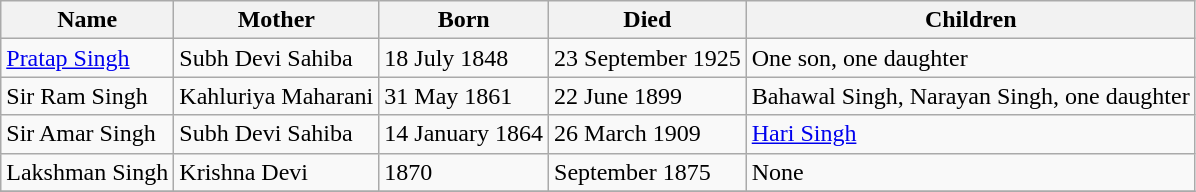<table class="wikitable">
<tr>
<th>Name</th>
<th>Mother</th>
<th>Born</th>
<th>Died</th>
<th>Children</th>
</tr>
<tr>
<td><a href='#'>Pratap Singh</a></td>
<td>Subh Devi Sahiba</td>
<td>18 July 1848</td>
<td>23 September 1925</td>
<td>One son, one daughter</td>
</tr>
<tr>
<td>Sir Ram Singh</td>
<td>Kahluriya Maharani</td>
<td>31 May 1861</td>
<td>22 June 1899</td>
<td>Bahawal Singh, Narayan Singh, one daughter</td>
</tr>
<tr>
<td>Sir Amar Singh</td>
<td>Subh Devi Sahiba</td>
<td>14 January 1864</td>
<td>26 March 1909</td>
<td><a href='#'>Hari Singh</a></td>
</tr>
<tr>
<td>Lakshman Singh</td>
<td>Krishna Devi</td>
<td>1870</td>
<td>September 1875</td>
<td>None</td>
</tr>
<tr>
</tr>
</table>
